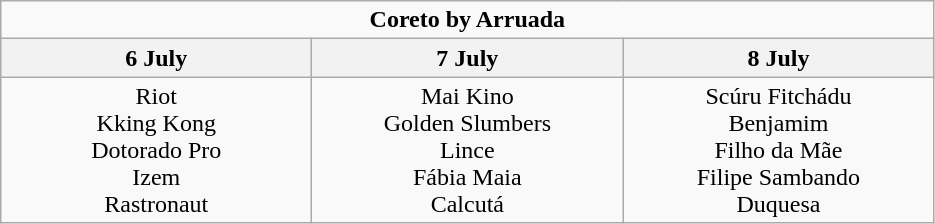<table class="wikitable">
<tr>
<td colspan="3" align="center"><strong>Coreto by Arruada</strong></td>
</tr>
<tr>
<th>6 July</th>
<th>7 July</th>
<th>8 July</th>
</tr>
<tr>
<td width="200" align="center" valign="top">Riot<br>Kking Kong<br>Dotorado Pro<br>Izem<br>Rastronaut</td>
<td width="200" align="center" valign="top">Mai Kino<br>Golden Slumbers<br>Lince<br>Fábia Maia<br>Calcutá</td>
<td width="200" align="center" valign="top">Scúru Fitchádu<br>Benjamim<br>Filho da Mãe<br>Filipe Sambando<br>Duquesa</td>
</tr>
</table>
